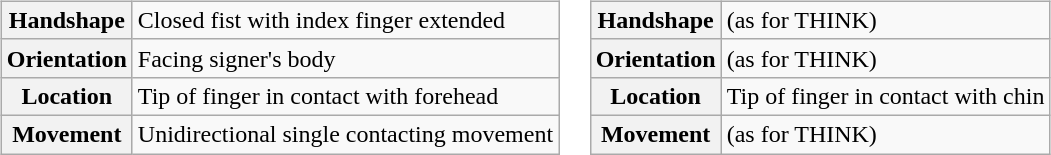<table>
<tr>
<td><br><table class="wikitable">
<tr>
<th>Handshape</th>
<td>Closed fist with index finger extended</td>
</tr>
<tr>
<th>Orientation</th>
<td>Facing signer's body</td>
</tr>
<tr>
<th>Location</th>
<td>Tip of finger in contact with forehead</td>
</tr>
<tr>
<th>Movement</th>
<td>Unidirectional single contacting movement</td>
</tr>
</table>
</td>
<td><br><table class="wikitable">
<tr>
<th>Handshape</th>
<td>(as for THINK)</td>
</tr>
<tr>
<th>Orientation</th>
<td>(as for THINK)</td>
</tr>
<tr>
<th>Location</th>
<td>Tip of finger in contact with chin</td>
</tr>
<tr>
<th>Movement</th>
<td>(as for THINK)</td>
</tr>
</table>
</td>
</tr>
</table>
